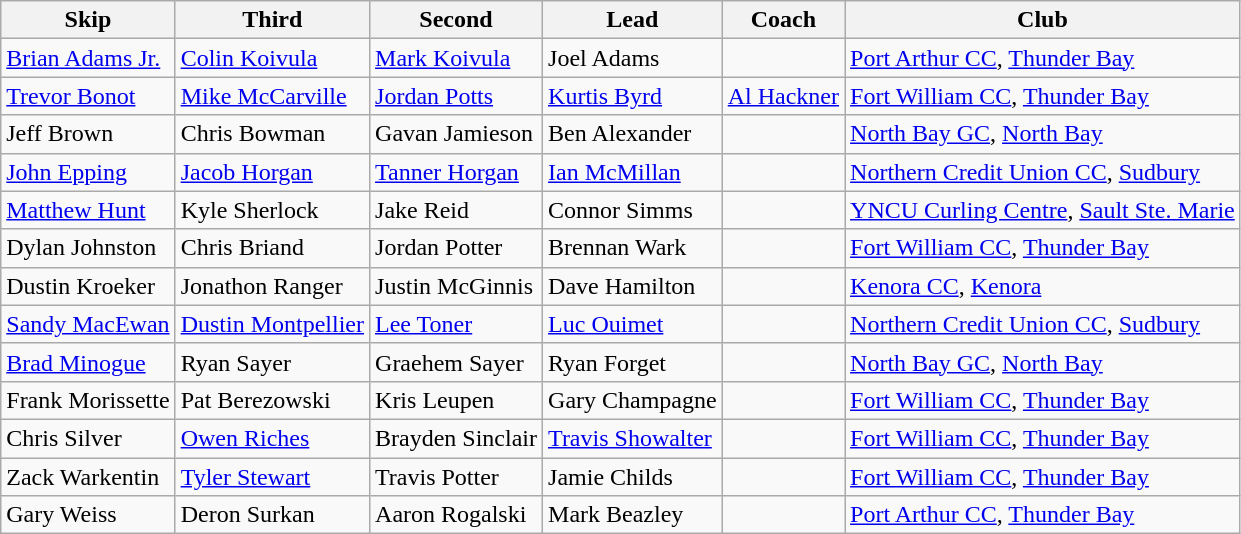<table class="wikitable">
<tr>
<th scope="col">Skip</th>
<th scope="col">Third</th>
<th scope="col">Second</th>
<th scope="col">Lead</th>
<th scope="col">Coach</th>
<th scope="col">Club</th>
</tr>
<tr>
<td><a href='#'>Brian Adams Jr.</a></td>
<td><a href='#'>Colin Koivula</a></td>
<td><a href='#'>Mark Koivula</a></td>
<td>Joel Adams</td>
<td></td>
<td><a href='#'>Port Arthur CC</a>, <a href='#'>Thunder Bay</a></td>
</tr>
<tr>
<td><a href='#'>Trevor Bonot</a></td>
<td><a href='#'>Mike McCarville</a></td>
<td><a href='#'>Jordan Potts</a></td>
<td><a href='#'>Kurtis Byrd</a></td>
<td><a href='#'>Al Hackner</a></td>
<td><a href='#'>Fort William CC</a>, <a href='#'>Thunder Bay</a></td>
</tr>
<tr>
<td>Jeff Brown</td>
<td>Chris Bowman</td>
<td>Gavan Jamieson</td>
<td>Ben Alexander</td>
<td></td>
<td><a href='#'>North Bay GC</a>, <a href='#'>North Bay</a></td>
</tr>
<tr>
<td><a href='#'>John Epping</a></td>
<td><a href='#'>Jacob Horgan</a></td>
<td><a href='#'>Tanner Horgan</a></td>
<td><a href='#'>Ian McMillan</a></td>
<td></td>
<td><a href='#'>Northern Credit Union CC</a>, <a href='#'>Sudbury</a></td>
</tr>
<tr>
<td><a href='#'>Matthew Hunt</a></td>
<td>Kyle Sherlock</td>
<td>Jake Reid</td>
<td>Connor Simms</td>
<td></td>
<td><a href='#'>YNCU Curling Centre</a>, <a href='#'>Sault Ste. Marie</a></td>
</tr>
<tr>
<td>Dylan Johnston</td>
<td>Chris Briand</td>
<td>Jordan Potter</td>
<td>Brennan Wark</td>
<td></td>
<td><a href='#'>Fort William CC</a>, <a href='#'>Thunder Bay</a></td>
</tr>
<tr>
<td>Dustin Kroeker</td>
<td>Jonathon Ranger</td>
<td>Justin McGinnis</td>
<td>Dave Hamilton</td>
<td></td>
<td><a href='#'>Kenora CC</a>, <a href='#'>Kenora</a></td>
</tr>
<tr>
<td><a href='#'>Sandy MacEwan</a></td>
<td><a href='#'>Dustin Montpellier</a></td>
<td><a href='#'>Lee Toner</a></td>
<td><a href='#'>Luc Ouimet</a></td>
<td></td>
<td><a href='#'>Northern Credit Union CC</a>, <a href='#'>Sudbury</a></td>
</tr>
<tr>
<td><a href='#'>Brad Minogue</a></td>
<td>Ryan Sayer</td>
<td>Graehem Sayer</td>
<td>Ryan Forget</td>
<td></td>
<td><a href='#'>North Bay GC</a>, <a href='#'>North Bay</a></td>
</tr>
<tr>
<td>Frank Morissette</td>
<td>Pat Berezowski</td>
<td>Kris Leupen</td>
<td>Gary Champagne</td>
<td></td>
<td><a href='#'>Fort William CC</a>, <a href='#'>Thunder Bay</a></td>
</tr>
<tr>
<td>Chris Silver</td>
<td><a href='#'>Owen Riches</a></td>
<td>Brayden Sinclair</td>
<td><a href='#'>Travis Showalter</a></td>
<td></td>
<td><a href='#'>Fort William CC</a>, <a href='#'>Thunder Bay</a></td>
</tr>
<tr>
<td>Zack Warkentin</td>
<td><a href='#'>Tyler Stewart</a></td>
<td>Travis Potter</td>
<td>Jamie Childs</td>
<td></td>
<td><a href='#'>Fort William CC</a>, <a href='#'>Thunder Bay</a></td>
</tr>
<tr>
<td>Gary Weiss</td>
<td>Deron Surkan</td>
<td>Aaron Rogalski</td>
<td>Mark Beazley</td>
<td></td>
<td><a href='#'>Port Arthur CC</a>, <a href='#'>Thunder Bay</a></td>
</tr>
</table>
